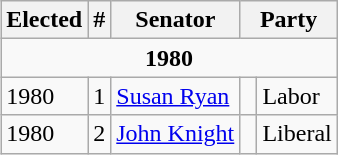<table class="wikitable" style="float:right">
<tr>
<th>Elected</th>
<th>#</th>
<th>Senator</th>
<th colspan="2">Party</th>
</tr>
<tr>
<td style="text-align:center;" colspan="5"><strong>1980</strong></td>
</tr>
<tr>
<td>1980</td>
<td>1</td>
<td><a href='#'>Susan Ryan</a></td>
<td> </td>
<td>Labor</td>
</tr>
<tr>
<td>1980</td>
<td>2</td>
<td><a href='#'>John Knight</a></td>
<td> </td>
<td>Liberal</td>
</tr>
</table>
